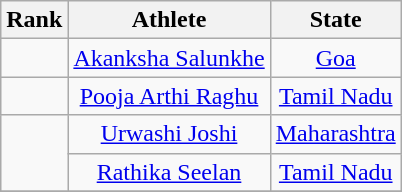<table class="wikitable sortable" style="text-align:center">
<tr>
<th>Rank</th>
<th>Athlete</th>
<th>State</th>
</tr>
<tr>
<td></td>
<td><a href='#'>Akanksha Salunkhe</a></td>
<td> <a href='#'>Goa</a></td>
</tr>
<tr>
<td></td>
<td><a href='#'>Pooja Arthi Raghu</a></td>
<td> <a href='#'>Tamil Nadu</a></td>
</tr>
<tr>
<td rowspan=2></td>
<td><a href='#'>Urwashi Joshi</a></td>
<td> <a href='#'>Maharashtra</a></td>
</tr>
<tr>
<td><a href='#'>Rathika Seelan</a></td>
<td> <a href='#'>Tamil Nadu</a></td>
</tr>
<tr>
</tr>
</table>
